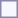<table style="border:1px solid #8888aa; background-color:#f7f8ff; padding:5px; font-size:95%; margin: 0px 12px 12px 0px;">
</table>
